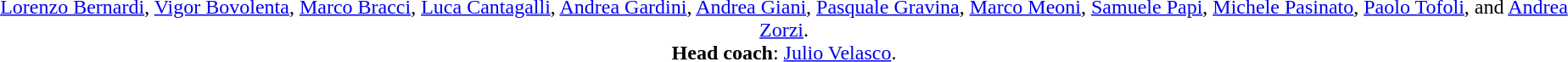<table style="text-align: center">
<tr>
<td><a href='#'>Lorenzo Bernardi</a>, <a href='#'>Vigor Bovolenta</a>, <a href='#'>Marco Bracci</a>, <a href='#'>Luca Cantagalli</a>, <a href='#'>Andrea Gardini</a>, <a href='#'>Andrea Giani</a>, <a href='#'>Pasquale Gravina</a>, <a href='#'>Marco Meoni</a>, <a href='#'>Samuele Papi</a>, <a href='#'>Michele Pasinato</a>, <a href='#'>Paolo Tofoli</a>, and <a href='#'>Andrea Zorzi</a>.<br><strong>Head coach</strong>: <a href='#'>Julio Velasco</a>.</td>
</tr>
</table>
